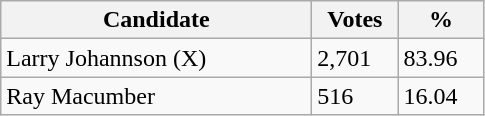<table class="wikitable sortable">
<tr>
<th bgcolor="#DDDDFF" width="200px">Candidate</th>
<th bgcolor="#DDDDFF" width="50px">Votes</th>
<th bgcolor="#DDDDFF" width="50px">%</th>
</tr>
<tr>
<td>Larry Johannson (X)</td>
<td>2,701</td>
<td>83.96</td>
</tr>
<tr>
<td>Ray Macumber</td>
<td>516</td>
<td>16.04</td>
</tr>
</table>
